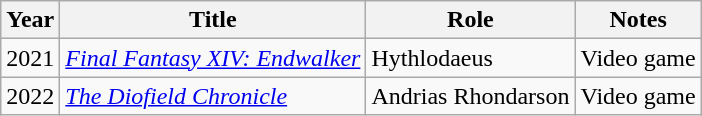<table class="wikitable sortable">
<tr>
<th>Year</th>
<th>Title</th>
<th>Role</th>
<th>Notes</th>
</tr>
<tr>
<td>2021</td>
<td><em><a href='#'>Final Fantasy XIV: Endwalker</a></em></td>
<td>Hythlodaeus</td>
<td>Video game</td>
</tr>
<tr>
<td>2022</td>
<td><em><a href='#'>The Diofield Chronicle</a></em></td>
<td>Andrias Rhondarson</td>
<td>Video game</td>
</tr>
</table>
